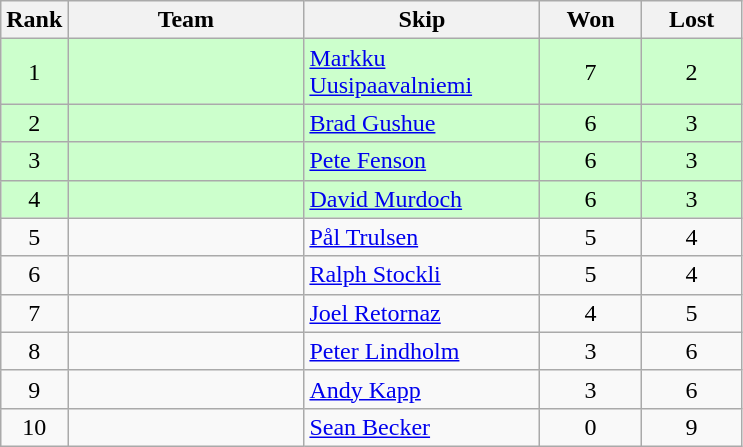<table class="wikitable" style="text-align:center;">
<tr>
<th width=25>Rank</th>
<th width=150>Team</th>
<th width=150>Skip</th>
<th width=60>Won</th>
<th width=60>Lost</th>
</tr>
<tr style="background:#cfc;">
<td>1</td>
<td align=left></td>
<td align=left><a href='#'>Markku Uusipaavalniemi</a></td>
<td>7</td>
<td>2</td>
</tr>
<tr style="background:#cfc;">
<td>2</td>
<td align=left></td>
<td align=left><a href='#'>Brad Gushue</a></td>
<td>6</td>
<td>3</td>
</tr>
<tr style="background:#cfc;">
<td>3</td>
<td align=left></td>
<td align=left><a href='#'>Pete Fenson</a></td>
<td>6</td>
<td>3</td>
</tr>
<tr style="background:#cfc;">
<td>4</td>
<td align=left></td>
<td align=left><a href='#'>David Murdoch</a></td>
<td>6</td>
<td>3</td>
</tr>
<tr>
<td>5</td>
<td align=left></td>
<td align=left><a href='#'>Pål Trulsen</a></td>
<td>5</td>
<td>4</td>
</tr>
<tr>
<td>6</td>
<td align=left></td>
<td align=left><a href='#'>Ralph Stockli</a></td>
<td>5</td>
<td>4</td>
</tr>
<tr>
<td>7</td>
<td align=left></td>
<td align=left><a href='#'>Joel Retornaz</a></td>
<td>4</td>
<td>5</td>
</tr>
<tr>
<td>8</td>
<td align=left></td>
<td align=left><a href='#'>Peter Lindholm</a></td>
<td>3</td>
<td>6</td>
</tr>
<tr>
<td>9</td>
<td align=left></td>
<td align=left><a href='#'>Andy Kapp</a></td>
<td>3</td>
<td>6</td>
</tr>
<tr>
<td>10</td>
<td align=left></td>
<td align=left><a href='#'>Sean Becker</a></td>
<td>0</td>
<td>9</td>
</tr>
</table>
